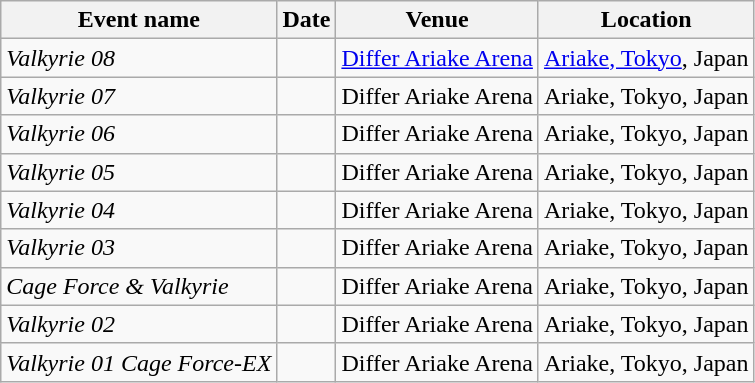<table class="wikitable sortable">
<tr>
<th>Event name</th>
<th>Date</th>
<th>Venue</th>
<th>Location</th>
</tr>
<tr>
<td><em>Valkyrie 08</em></td>
<td></td>
<td><a href='#'>Differ Ariake Arena</a></td>
<td><a href='#'>Ariake, Tokyo</a>, Japan</td>
</tr>
<tr>
<td><em>Valkyrie 07</em></td>
<td></td>
<td>Differ Ariake Arena</td>
<td>Ariake, Tokyo, Japan</td>
</tr>
<tr>
<td><em>Valkyrie 06</em></td>
<td></td>
<td>Differ Ariake Arena</td>
<td>Ariake, Tokyo, Japan</td>
</tr>
<tr>
<td><em>Valkyrie 05</em></td>
<td></td>
<td>Differ Ariake Arena</td>
<td>Ariake, Tokyo, Japan</td>
</tr>
<tr>
<td><em>Valkyrie 04</em></td>
<td></td>
<td>Differ Ariake Arena</td>
<td>Ariake, Tokyo, Japan</td>
</tr>
<tr>
<td><em>Valkyrie 03</em></td>
<td></td>
<td>Differ Ariake Arena</td>
<td>Ariake, Tokyo, Japan</td>
</tr>
<tr>
<td><em>Cage Force & Valkyrie</em></td>
<td></td>
<td>Differ Ariake Arena</td>
<td>Ariake, Tokyo, Japan</td>
</tr>
<tr>
<td><em>Valkyrie 02</em></td>
<td></td>
<td>Differ Ariake Arena</td>
<td>Ariake, Tokyo, Japan</td>
</tr>
<tr>
<td><em>Valkyrie 01 Cage Force-EX</em></td>
<td></td>
<td>Differ Ariake Arena</td>
<td>Ariake, Tokyo, Japan</td>
</tr>
</table>
